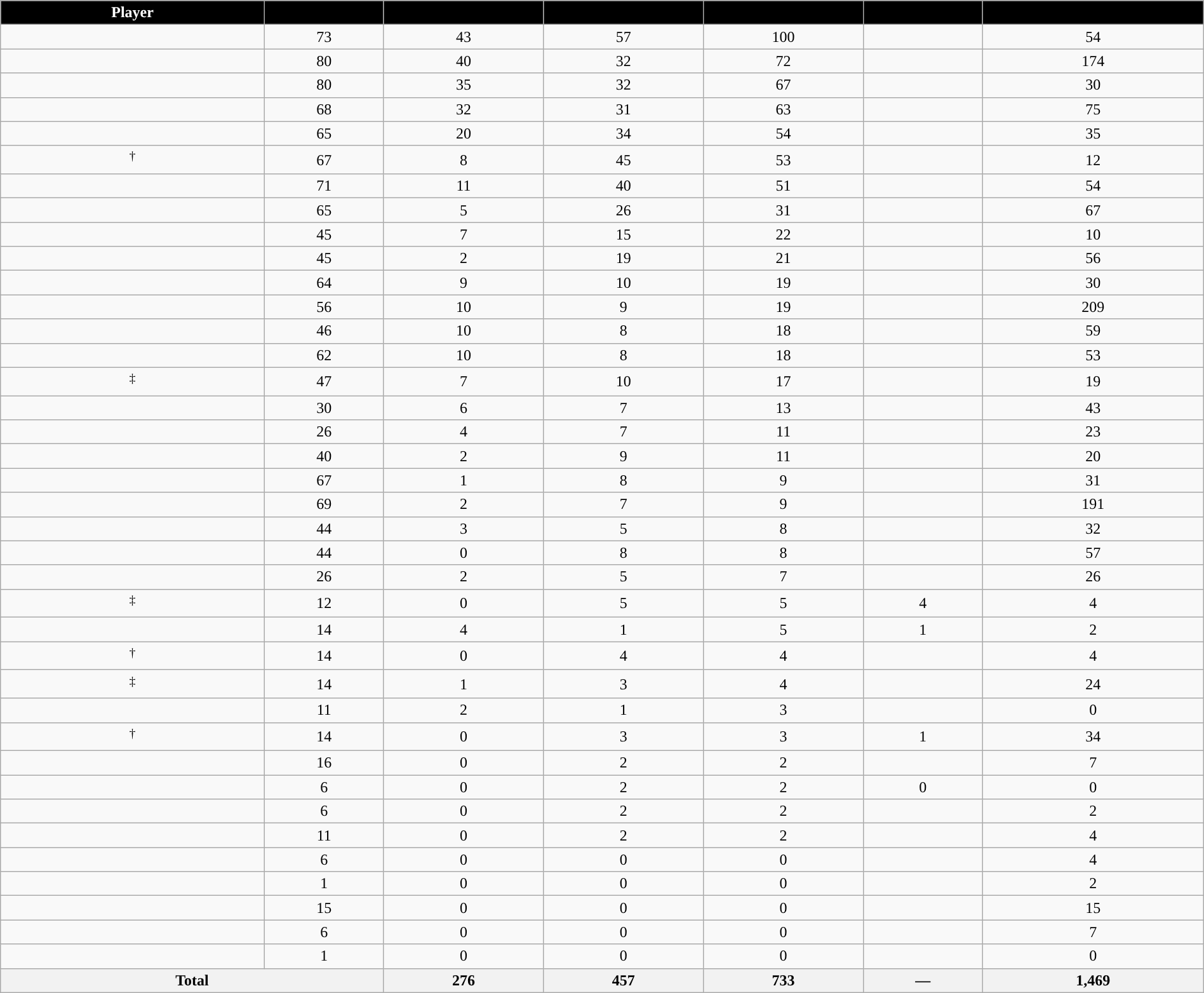<table class="wikitable sortable" style="width:100%; text-align:center;">
<tr align=center>
<th style="color:white; background:#000000; ">Player</th>
<th style="color:white; background:#000000; "></th>
<th style="color:white; background:#000000; "></th>
<th style="color:white; background:#000000; "></th>
<th style="color:white; background:#000000; "></th>
<th style="color:white; background:#000000; "></th>
<th style="color:white; background:#000000; "></th>
</tr>
<tr>
<td></td>
<td>73</td>
<td>43</td>
<td>57</td>
<td>100</td>
<td></td>
<td>54</td>
</tr>
<tr>
<td></td>
<td>80</td>
<td>40</td>
<td>32</td>
<td>72</td>
<td></td>
<td>174</td>
</tr>
<tr>
<td></td>
<td>80</td>
<td>35</td>
<td>32</td>
<td>67</td>
<td></td>
<td>30</td>
</tr>
<tr>
<td></td>
<td>68</td>
<td>32</td>
<td>31</td>
<td>63</td>
<td></td>
<td>75</td>
</tr>
<tr>
<td></td>
<td>65</td>
<td>20</td>
<td>34</td>
<td>54</td>
<td></td>
<td>35</td>
</tr>
<tr>
<td><sup>†</sup></td>
<td>67</td>
<td>8</td>
<td>45</td>
<td>53</td>
<td></td>
<td>12</td>
</tr>
<tr>
<td></td>
<td>71</td>
<td>11</td>
<td>40</td>
<td>51</td>
<td></td>
<td>54</td>
</tr>
<tr>
<td></td>
<td>65</td>
<td>5</td>
<td>26</td>
<td>31</td>
<td></td>
<td>67</td>
</tr>
<tr>
<td></td>
<td>45</td>
<td>7</td>
<td>15</td>
<td>22</td>
<td></td>
<td>10</td>
</tr>
<tr>
<td></td>
<td>45</td>
<td>2</td>
<td>19</td>
<td>21</td>
<td></td>
<td>56</td>
</tr>
<tr>
<td></td>
<td>64</td>
<td>9</td>
<td>10</td>
<td>19</td>
<td></td>
<td>30</td>
</tr>
<tr>
<td></td>
<td>56</td>
<td>10</td>
<td>9</td>
<td>19</td>
<td></td>
<td>209</td>
</tr>
<tr>
<td></td>
<td>46</td>
<td>10</td>
<td>8</td>
<td>18</td>
<td></td>
<td>59</td>
</tr>
<tr>
<td></td>
<td>62</td>
<td>10</td>
<td>8</td>
<td>18</td>
<td></td>
<td>53</td>
</tr>
<tr>
<td><sup>‡</sup></td>
<td>47</td>
<td>7</td>
<td>10</td>
<td>17</td>
<td></td>
<td>19</td>
</tr>
<tr>
<td></td>
<td>30</td>
<td>6</td>
<td>7</td>
<td>13</td>
<td></td>
<td>43</td>
</tr>
<tr>
<td></td>
<td>26</td>
<td>4</td>
<td>7</td>
<td>11</td>
<td></td>
<td>23</td>
</tr>
<tr>
<td></td>
<td>40</td>
<td>2</td>
<td>9</td>
<td>11</td>
<td></td>
<td>20</td>
</tr>
<tr>
<td></td>
<td>67</td>
<td>1</td>
<td>8</td>
<td>9</td>
<td></td>
<td>31</td>
</tr>
<tr>
<td></td>
<td>69</td>
<td>2</td>
<td>7</td>
<td>9</td>
<td></td>
<td>191</td>
</tr>
<tr>
<td></td>
<td>44</td>
<td>3</td>
<td>5</td>
<td>8</td>
<td></td>
<td>32</td>
</tr>
<tr>
<td></td>
<td>44</td>
<td>0</td>
<td>8</td>
<td>8</td>
<td></td>
<td>57</td>
</tr>
<tr>
<td></td>
<td>26</td>
<td>2</td>
<td>5</td>
<td>7</td>
<td></td>
<td>26</td>
</tr>
<tr>
<td><sup>‡</sup></td>
<td>12</td>
<td>0</td>
<td>5</td>
<td>5</td>
<td>4</td>
<td>4</td>
</tr>
<tr>
<td></td>
<td>14</td>
<td>4</td>
<td>1</td>
<td>5</td>
<td>1</td>
<td>2</td>
</tr>
<tr>
<td><sup>†</sup></td>
<td>14</td>
<td>0</td>
<td>4</td>
<td>4</td>
<td></td>
<td>4</td>
</tr>
<tr>
<td><sup>‡</sup></td>
<td>14</td>
<td>1</td>
<td>3</td>
<td>4</td>
<td></td>
<td>24</td>
</tr>
<tr>
<td></td>
<td>11</td>
<td>2</td>
<td>1</td>
<td>3</td>
<td></td>
<td>0</td>
</tr>
<tr>
<td><sup>†</sup></td>
<td>14</td>
<td>0</td>
<td>3</td>
<td>3</td>
<td>1</td>
<td>34</td>
</tr>
<tr>
<td></td>
<td>16</td>
<td>0</td>
<td>2</td>
<td>2</td>
<td></td>
<td>7</td>
</tr>
<tr>
<td></td>
<td>6</td>
<td>0</td>
<td>2</td>
<td>2</td>
<td>0</td>
<td>0</td>
</tr>
<tr>
<td></td>
<td>6</td>
<td>0</td>
<td>2</td>
<td>2</td>
<td></td>
<td>2</td>
</tr>
<tr>
<td></td>
<td>11</td>
<td>0</td>
<td>2</td>
<td>2</td>
<td></td>
<td>4</td>
</tr>
<tr>
<td></td>
<td>6</td>
<td>0</td>
<td>0</td>
<td>0</td>
<td></td>
<td>4</td>
</tr>
<tr>
<td></td>
<td>1</td>
<td>0</td>
<td>0</td>
<td>0</td>
<td></td>
<td>2</td>
</tr>
<tr>
<td></td>
<td>15</td>
<td>0</td>
<td>0</td>
<td>0</td>
<td></td>
<td>15</td>
</tr>
<tr>
<td></td>
<td>6</td>
<td>0</td>
<td>0</td>
<td>0</td>
<td></td>
<td>7</td>
</tr>
<tr>
<td></td>
<td>1</td>
<td>0</td>
<td>0</td>
<td>0</td>
<td></td>
<td>0</td>
</tr>
<tr class="sortbottom">
<th colspan=2>Total</th>
<th>276</th>
<th>457</th>
<th>733</th>
<th>—</th>
<th>1,469</th>
</tr>
</table>
